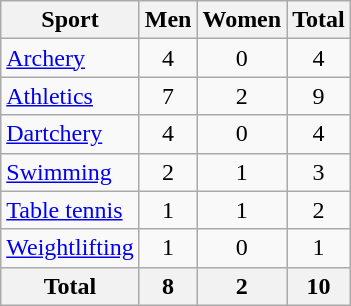<table class="wikitable sortable" style="text-align:center;">
<tr>
<th>Sport</th>
<th>Men</th>
<th>Women</th>
<th>Total</th>
</tr>
<tr>
<td align=left> <a href='#'>Archery</a></td>
<td>4</td>
<td>0</td>
<td>4</td>
</tr>
<tr>
<td align=left> <a href='#'>Athletics</a></td>
<td>7</td>
<td>2</td>
<td>9</td>
</tr>
<tr>
<td align=left> <a href='#'>Dartchery</a></td>
<td>4</td>
<td>0</td>
<td>4</td>
</tr>
<tr>
<td align=left> <a href='#'>Swimming</a></td>
<td>2</td>
<td>1</td>
<td>3</td>
</tr>
<tr>
<td align=left> <a href='#'>Table tennis</a></td>
<td>1</td>
<td>1</td>
<td>2</td>
</tr>
<tr>
<td align=left> <a href='#'>Weightlifting</a></td>
<td>1</td>
<td>0</td>
<td>1</td>
</tr>
<tr>
<th>Total</th>
<th>8</th>
<th>2</th>
<th>10</th>
</tr>
</table>
